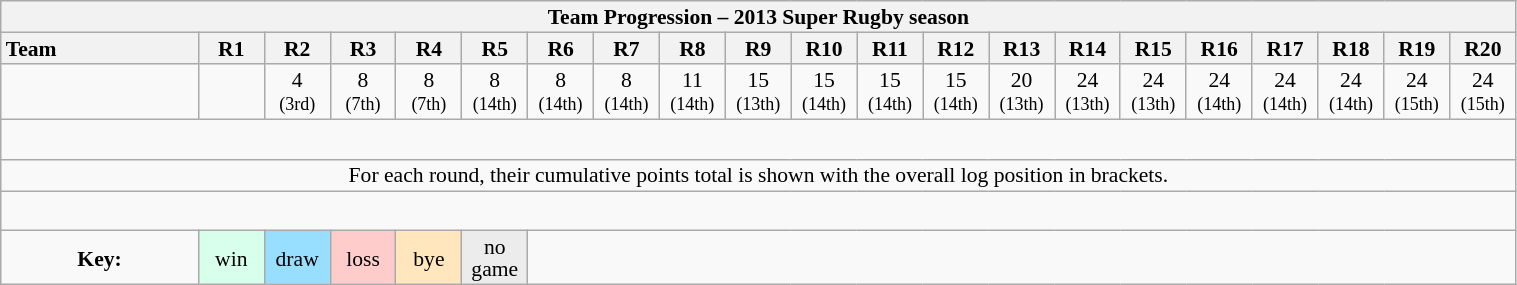<table class="wikitable collapsible" style="text-align:center; line-height:100%; width:80%; font-size:90%">
<tr>
<th colspan=100%>Team Progression – 2013 Super Rugby season</th>
</tr>
<tr>
<th style="text-align:left; width:12%;">Team</th>
<th style="width:4%;">R1</th>
<th style="width:4%;">R2</th>
<th style="width:4%;">R3</th>
<th style="width:4%;">R4</th>
<th style="width:4%;">R5</th>
<th style="width:4%;">R6</th>
<th style="width:4%;">R7</th>
<th style="width:4%;">R8</th>
<th style="width:4%;">R9</th>
<th style="width:4%;">R10</th>
<th style="width:4%;">R11</th>
<th style="width:4%;">R12</th>
<th style="width:4%;">R13</th>
<th style="width:4%;">R14</th>
<th style="width:4%;">R15</th>
<th style="width:4%;">R16</th>
<th style="width:4%;">R17</th>
<th style="width:4%;">R18</th>
<th style="width:4%;">R19</th>
<th style="width:4%;">R20</th>
</tr>
<tr>
<td align=left></td>
<td> </td>
<td>4 <br><small>(3rd)</small></td>
<td>8 <br><small>(7th)</small></td>
<td>8 <br><small>(7th)</small></td>
<td>8 <br><small>(14th)</small></td>
<td>8 <br><small>(14th)</small></td>
<td>8 <br><small>(14th)</small></td>
<td>11 <br><small>(14th)</small></td>
<td>15 <br><small>(13th)</small></td>
<td>15 <br><small>(14th)</small></td>
<td>15 <br><small>(14th)</small></td>
<td>15 <br><small>(14th)</small></td>
<td>20 <br><small>(13th)</small></td>
<td>24 <br><small>(13th)</small></td>
<td>24 <br><small>(13th)</small></td>
<td>24 <br><small>(14th)</small></td>
<td>24 <br><small>(14th)</small></td>
<td>24 <br><small>(14th)</small></td>
<td>24 <br><small>(15th)</small></td>
<td>24 <br><small>(15th)</small></td>
</tr>
<tr>
<td colspan="100%" cellpadding="0" cellspacing="0" style="height: 20px;"></td>
</tr>
<tr>
<td colspan="100%" style="text-align:center;">For each round, their cumulative points total is shown with the overall log position in brackets.</td>
</tr>
<tr>
<td colspan="100%" cellpadding="0" cellspacing="0" style="height: 20px;"></td>
</tr>
<tr>
<td><strong>Key:</strong></td>
<td style="background:#D8FFEB;">win</td>
<td style="background:#97DEFF;">draw</td>
<td style="background:#FFCCCC;">loss</td>
<td style="background:#FFE6BD;">bye</td>
<td style="background:#ECECEC;">no game</td>
<td colspan=16></td>
</tr>
</table>
